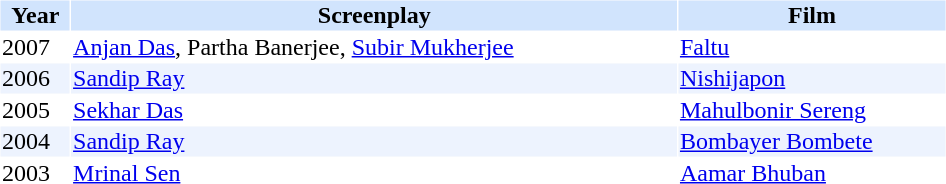<table cellspacing="1" cellpadding="1" border="0.09" width=50%>
<tr bgcolor="#d1e4fd">
<th>Year</th>
<th>Screenplay</th>
<th>Film</th>
</tr>
<tr>
<td>2007</td>
<td><a href='#'>Anjan Das</a>, Partha Banerjee, <a href='#'>Subir Mukherjee</a></td>
<td><a href='#'>Faltu</a></td>
</tr>
<tr bgcolor=#edf3fe>
<td>2006</td>
<td><a href='#'>Sandip Ray</a></td>
<td><a href='#'>Nishijapon</a></td>
</tr>
<tr>
<td>2005</td>
<td><a href='#'>Sekhar Das</a></td>
<td><a href='#'>Mahulbonir Sereng</a></td>
</tr>
<tr bgcolor=#edf3fe>
<td>2004</td>
<td><a href='#'>Sandip Ray</a></td>
<td><a href='#'>Bombayer Bombete</a></td>
</tr>
<tr>
<td>2003</td>
<td><a href='#'>Mrinal Sen</a></td>
<td><a href='#'>Aamar Bhuban</a></td>
</tr>
<tr bgcolor=#edf3fe>
</tr>
</table>
